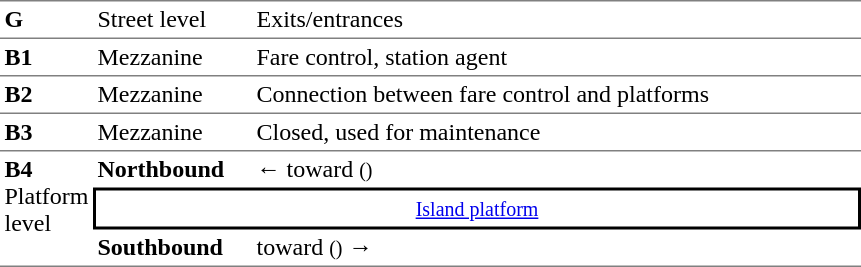<table border=0 cellspacing=0 cellpadding=3>
<tr>
<td style="border-bottom:solid 1px gray;border-top:solid 1px gray;" width=50><strong>G</strong></td>
<td style="border-top:solid 1px gray;border-bottom:solid 1px gray;" width=100>Street level</td>
<td style="border-top:solid 1px gray;border-bottom:solid 1px gray;" width=400>Exits/entrances</td>
</tr>
<tr>
<td style="border-bottom:solid 1px gray;"><strong>B1</strong></td>
<td style="border-bottom:solid 1px gray;">Mezzanine</td>
<td style="border-bottom:solid 1px gray;">Fare control, station agent</td>
</tr>
<tr>
<td><strong>B2</strong></td>
<td>Mezzanine</td>
<td>Connection between fare control and platforms</td>
</tr>
<tr>
<td style="border-top:solid 1px gray;"><strong>B3</strong></td>
<td style="border-top:solid 1px gray;">Mezzanine</td>
<td style="border-top:solid 1px gray;">Closed, used for maintenance</td>
</tr>
<tr>
<td style="border-top:solid 1px gray;border-bottom:solid 1px gray;vertical-align:top;" rowspan=3><strong>B4</strong><br>Platform level</td>
<td style="border-bottom:solid 0px gray;border-top:solid 1px gray;"><span><strong>Northbound</strong></span></td>
<td style="border-bottom:solid 0px gray;border-top:solid 1px gray;">←  toward  <small>()</small></td>
</tr>
<tr>
<td style="border-top:solid 2px black;border-right:solid 2px black;border-left:solid 2px black;border-bottom:solid 2px black;text-align:center;" colspan=2><small><a href='#'>Island platform</a></small></td>
</tr>
<tr>
<td style="border-bottom:solid 1px gray;"><span><strong>Southbound</strong></span></td>
<td style="border-bottom:solid 1px gray;">  toward  <small>()</small> →</td>
</tr>
</table>
